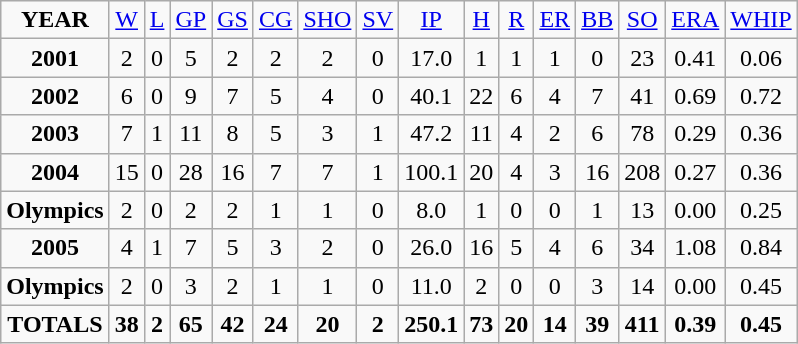<table class="wikitable" style="text-align:center;">
<tr>
<td><strong>YEAR</strong></td>
<td><a href='#'>W</a></td>
<td><a href='#'>L</a></td>
<td><a href='#'>GP</a></td>
<td><a href='#'>GS</a></td>
<td><a href='#'>CG</a></td>
<td><a href='#'>SHO</a></td>
<td><a href='#'>SV</a></td>
<td><a href='#'>IP</a></td>
<td><a href='#'>H</a></td>
<td><a href='#'>R</a></td>
<td><a href='#'>ER</a></td>
<td><a href='#'>BB</a></td>
<td><a href='#'>SO</a></td>
<td><a href='#'>ERA</a></td>
<td><a href='#'>WHIP</a></td>
</tr>
<tr>
<td><strong>2001</strong></td>
<td>2</td>
<td>0</td>
<td>5</td>
<td>2</td>
<td>2</td>
<td>2</td>
<td>0</td>
<td>17.0</td>
<td>1</td>
<td>1</td>
<td>1</td>
<td>0</td>
<td>23</td>
<td>0.41</td>
<td>0.06</td>
</tr>
<tr>
<td><strong>2002</strong></td>
<td>6</td>
<td>0</td>
<td>9</td>
<td>7</td>
<td>5</td>
<td>4</td>
<td>0</td>
<td>40.1</td>
<td>22</td>
<td>6</td>
<td>4</td>
<td>7</td>
<td>41</td>
<td>0.69</td>
<td>0.72</td>
</tr>
<tr>
<td><strong>2003</strong></td>
<td>7</td>
<td>1</td>
<td>11</td>
<td>8</td>
<td>5</td>
<td>3</td>
<td>1</td>
<td>47.2</td>
<td>11</td>
<td>4</td>
<td>2</td>
<td>6</td>
<td>78</td>
<td>0.29</td>
<td>0.36</td>
</tr>
<tr>
<td><strong>2004</strong></td>
<td>15</td>
<td>0</td>
<td>28</td>
<td>16</td>
<td>7</td>
<td>7</td>
<td>1</td>
<td>100.1</td>
<td>20</td>
<td>4</td>
<td>3</td>
<td>16</td>
<td>208</td>
<td>0.27</td>
<td>0.36</td>
</tr>
<tr>
<td><strong>Olympics</strong></td>
<td>2</td>
<td>0</td>
<td>2</td>
<td>2</td>
<td>1</td>
<td>1</td>
<td>0</td>
<td>8.0</td>
<td>1</td>
<td>0</td>
<td>0</td>
<td>1</td>
<td>13</td>
<td>0.00</td>
<td>0.25</td>
</tr>
<tr>
<td><strong>2005</strong></td>
<td>4</td>
<td>1</td>
<td>7</td>
<td>5</td>
<td>3</td>
<td>2</td>
<td>0</td>
<td>26.0</td>
<td>16</td>
<td>5</td>
<td>4</td>
<td>6</td>
<td>34</td>
<td>1.08</td>
<td>0.84</td>
</tr>
<tr>
<td><strong>Olympics</strong></td>
<td>2</td>
<td>0</td>
<td>3</td>
<td>2</td>
<td>1</td>
<td>1</td>
<td>0</td>
<td>11.0</td>
<td>2</td>
<td>0</td>
<td>0</td>
<td>3</td>
<td>14</td>
<td>0.00</td>
<td>0.45</td>
</tr>
<tr>
<td><strong>TOTALS</strong></td>
<td><strong>38</strong></td>
<td><strong>2</strong></td>
<td><strong>65</strong></td>
<td><strong>42</strong></td>
<td><strong>24</strong></td>
<td><strong>20</strong></td>
<td><strong>2</strong></td>
<td><strong>250.1</strong></td>
<td><strong>73</strong></td>
<td><strong>20</strong></td>
<td><strong>14</strong></td>
<td><strong>39</strong></td>
<td><strong>411</strong></td>
<td><strong>0.39</strong></td>
<td><strong>0.45</strong></td>
</tr>
</table>
